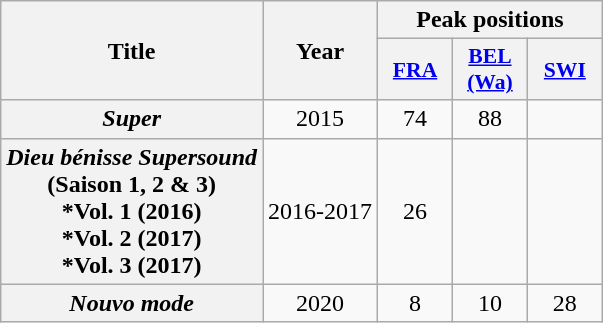<table class="wikitable plainrowheaders" style="text-align:center">
<tr>
<th scope="col" rowspan="2">Title</th>
<th scope="col" rowspan="2">Year</th>
<th scope="col" colspan="4">Peak positions</th>
</tr>
<tr>
<th scope="col" style="width:3em;font-size:90%;"><a href='#'>FRA</a><br></th>
<th scope="col" style="width:3em;font-size:90%;"><a href='#'>BEL <br>(Wa)</a><br></th>
<th scope="col" style="width:3em;font-size:90%;"><a href='#'>SWI</a><br></th>
</tr>
<tr>
<th scope="row"><em>Super</em></th>
<td>2015</td>
<td>74</td>
<td>88</td>
<td></td>
</tr>
<tr>
<th scope="row"><em>Dieu bénisse Supersound</em><br>(Saison 1, 2 & 3)<br>*Vol. 1 (2016)<br>*Vol. 2 (2017)<br>*Vol. 3 (2017)</th>
<td>2016-2017</td>
<td>26</td>
<td></td>
<td></td>
</tr>
<tr>
<th scope="row"><em>Nouvo mode</em></th>
<td>2020</td>
<td>8</td>
<td>10</td>
<td>28</td>
</tr>
</table>
